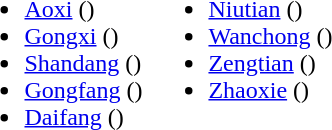<table>
<tr>
<td valign="top"><br><ul><li><a href='#'>Aoxi</a> ()</li><li><a href='#'>Gongxi</a> ()</li><li><a href='#'>Shandang</a> ()</li><li><a href='#'>Gongfang</a> ()</li><li><a href='#'>Daifang</a> ()</li></ul></td>
<td valign="top"><br><ul><li><a href='#'>Niutian</a> ()</li><li><a href='#'>Wanchong</a> ()</li><li><a href='#'>Zengtian</a> ()</li><li><a href='#'>Zhaoxie</a> ()</li></ul></td>
</tr>
</table>
